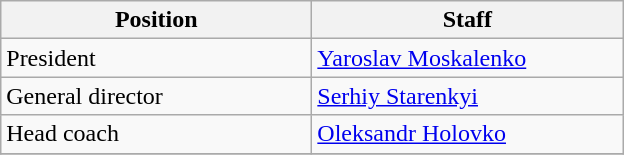<table class="wikitable" style="text-align: left">
<tr>
<th width=200>Position</th>
<th width=200>Staff</th>
</tr>
<tr>
<td>President</td>
<td> <a href='#'>Yaroslav Moskalenko</a></td>
</tr>
<tr>
<td>General director</td>
<td> <a href='#'>Serhiy Starenkyi</a></td>
</tr>
<tr>
<td>Head coach</td>
<td> <a href='#'>Oleksandr Holovko</a></td>
</tr>
<tr>
</tr>
</table>
